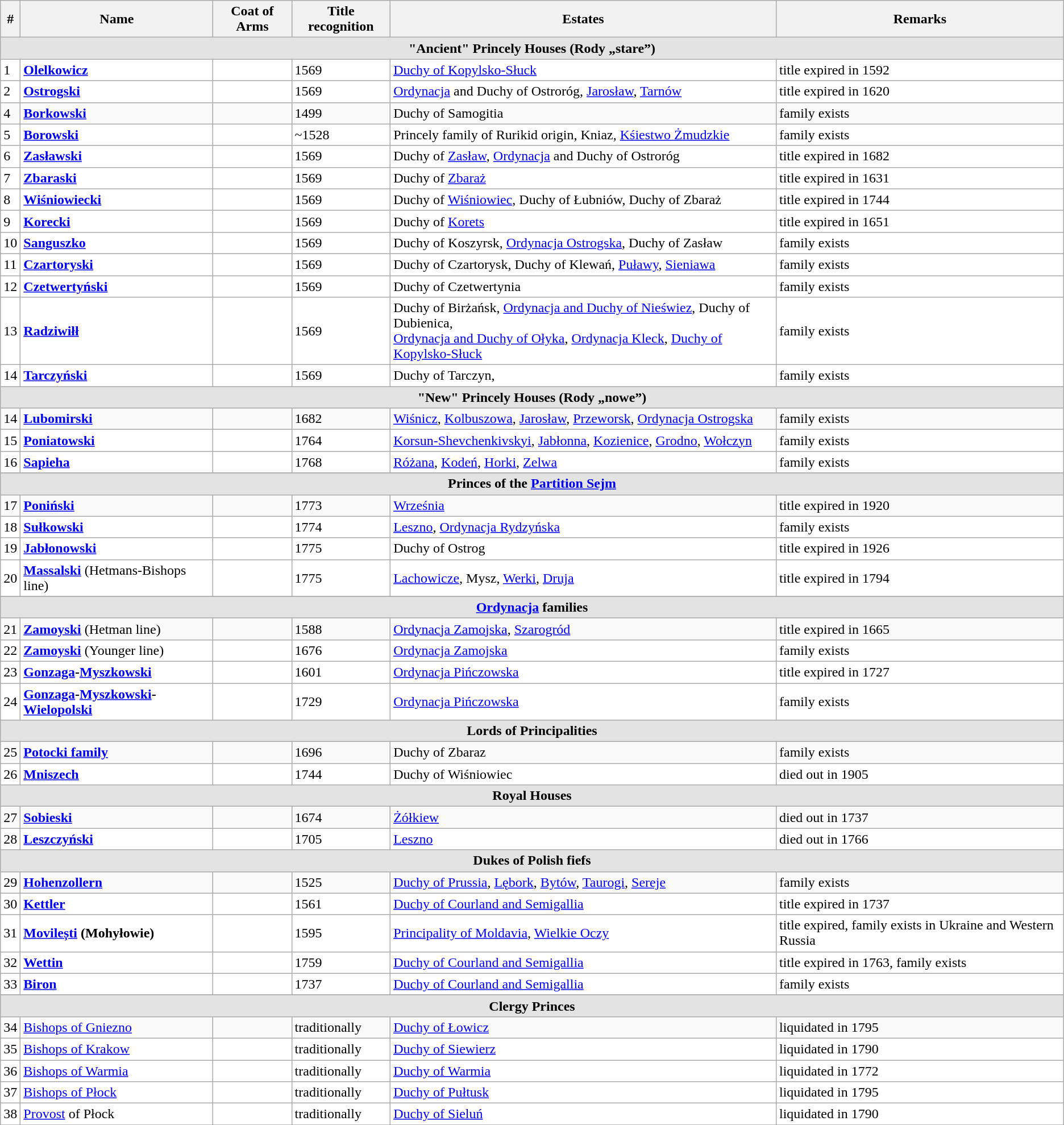<table class="wikitable">
<tr>
<th>#</th>
<th>Name</th>
<th>Coat of Arms</th>
<th>Title recognition</th>
<th>Estates</th>
<th>Remarks</th>
</tr>
<tr align="center" style="background:#e3e3e3">
<td colspan="6"><strong>"Ancient" Princely Houses (Rody „stare”)</strong></td>
</tr>
<tr bgcolor=#FFFFFF>
<td align=top>1</td>
<td><a href='#'><strong>Olelkowicz</strong></a></td>
<td></td>
<td>1569</td>
<td><a href='#'>Duchy of Kopylsko-Słuck</a></td>
<td>title expired in 1592</td>
</tr>
<tr bgcolor=#FFFFFF>
<td align=top>2</td>
<td><strong><a href='#'>Ostrogski</a></strong></td>
<td></td>
<td>1569</td>
<td><a href='#'>Ordynacja</a> and Duchy of Ostroróg, <a href='#'>Jarosław</a>, <a href='#'>Tarnów</a></td>
<td>title expired in 1620</td>
</tr>
<tr>
<td>4</td>
<td><strong><a href='#'>Borkowski</a></strong></td>
<td></td>
<td>1499</td>
<td>Duchy of Samogitia</td>
<td>family exists</td>
</tr>
<tr bgcolor="#FFFFFF">
<td align="top">5</td>
<td><strong><a href='#'>Borowski</a></strong></td>
<td></td>
<td>~1528</td>
<td>Princely family of Rurikid origin, Kniaz, <a href='#'>Kśiestwo Żmudzkie</a></td>
<td>family exists </td>
</tr>
<tr bgcolor="#FFFFFF">
<td align="top">6</td>
<td><strong><a href='#'>Zasławski</a></strong></td>
<td></td>
<td>1569</td>
<td>Duchy of <a href='#'>Zasław</a>, <a href='#'>Ordynacja</a> and Duchy of Ostroróg</td>
<td>title expired in 1682</td>
</tr>
<tr bgcolor="#FFFFFF">
<td align="top">7</td>
<td><strong><a href='#'>Zbaraski</a></strong></td>
<td></td>
<td>1569</td>
<td>Duchy of <a href='#'>Zbaraż</a></td>
<td>title expired in 1631</td>
</tr>
<tr bgcolor="#FFFFFF">
<td align="top">8</td>
<td><strong><a href='#'>Wiśniowiecki</a></strong></td>
<td></td>
<td>1569</td>
<td>Duchy of <a href='#'>Wiśniowiec</a>, Duchy of Łubniów, Duchy of Zbaraż</td>
<td>title expired in 1744</td>
</tr>
<tr bgcolor="#FFFFFF">
<td align="top">9</td>
<td><strong><a href='#'>Korecki</a></strong></td>
<td></td>
<td>1569</td>
<td>Duchy of <a href='#'>Korets</a></td>
<td>title expired in 1651</td>
</tr>
<tr bgcolor="#FFFFFF">
<td align="top">10</td>
<td><strong><a href='#'>Sanguszko</a></strong></td>
<td></td>
<td>1569</td>
<td>Duchy of Koszyrsk, <a href='#'>Ordynacja Ostrogska</a>, Duchy of Zasław</td>
<td>family exists</td>
</tr>
<tr bgcolor="#FFFFFF">
<td align="top">11</td>
<td><strong><a href='#'>Czartoryski</a></strong></td>
<td></td>
<td>1569</td>
<td>Duchy of Czartorysk, Duchy of Klewań, <a href='#'>Puławy</a>, <a href='#'>Sieniawa</a></td>
<td>family exists</td>
</tr>
<tr bgcolor="#FFFFFF">
<td align="top">12</td>
<td><strong><a href='#'>Czetwertyński</a></strong></td>
<td></td>
<td>1569</td>
<td>Duchy of Czetwertynia</td>
<td>family exists</td>
</tr>
<tr bgcolor="#FFFFFF">
<td align="top">13</td>
<td><strong><a href='#'>Radziwiłł</a></strong></td>
<td></td>
<td>1569</td>
<td>Duchy of Birżańsk, <a href='#'>Ordynacja and Duchy of Nieświez</a>, Duchy of Dubienica, <br><a href='#'>Ordynacja and Duchy of Ołyka</a>, <a href='#'>Ordynacja Kleck</a>, <a href='#'>Duchy of Kopylsko-Słuck</a></td>
<td>family exists</td>
</tr>
<tr bgcolor="#FFFFFF">
<td align="top">14</td>
<td><strong><a href='#'>Tarczyński</a></strong></td>
<td></td>
<td>1569</td>
<td>Duchy of Tarczyn,</td>
<td>family exists</td>
</tr>
<tr align="center" style="background:#e3e3e3">
<td colspan="6"><strong>"New" Princely Houses (Rody „nowe”)</strong></td>
</tr>
<tr>
<td align=top>14</td>
<td><strong><a href='#'>Lubomirski</a></strong></td>
<td></td>
<td>1682</td>
<td><a href='#'>Wiśnicz</a>, <a href='#'>Kolbuszowa</a>, <a href='#'>Jarosław</a>, <a href='#'>Przeworsk</a>, <a href='#'>Ordynacja Ostrogska</a></td>
<td>family exists</td>
</tr>
<tr bgcolor=#FFFFFF>
<td align=top>15</td>
<td><strong><a href='#'>Poniatowski</a></strong></td>
<td></td>
<td>1764</td>
<td><a href='#'>Korsun-Shevchenkivskyi</a>, <a href='#'>Jabłonna</a>, <a href='#'>Kozienice</a>, <a href='#'>Grodno</a>, <a href='#'>Wołczyn</a></td>
<td>family exists</td>
</tr>
<tr bgcolor=#FFFFFF>
<td align=top>16</td>
<td><strong><a href='#'>Sapieha</a></strong></td>
<td></td>
<td>1768</td>
<td><a href='#'>Różana</a>, <a href='#'>Kodeń</a>, <a href='#'>Horki</a>, <a href='#'>Zelwa</a></td>
<td>family exists</td>
</tr>
<tr bgcolor=#FFFFFF>
</tr>
<tr align="center" style="background:#e3e3e3">
<td colspan="6"><strong>Princes of the <a href='#'>Partition Sejm</a></strong></td>
</tr>
<tr>
<td align=top>17</td>
<td><strong><a href='#'>Poniński</a></strong></td>
<td></td>
<td>1773</td>
<td><a href='#'>Września</a></td>
<td>title expired in 1920</td>
</tr>
<tr bgcolor=#FFFFFF>
<td align=top>18</td>
<td><strong><a href='#'>Sułkowski</a></strong></td>
<td></td>
<td>1774</td>
<td><a href='#'>Leszno</a>, <a href='#'>Ordynacja Rydzyńska</a></td>
<td>family exists</td>
</tr>
<tr bgcolor=#FFFFFF>
<td align=top>19</td>
<td><strong><a href='#'>Jabłonowski</a></strong></td>
<td></td>
<td>1775</td>
<td>Duchy of Ostrog</td>
<td>title expired in 1926</td>
</tr>
<tr bgcolor=#FFFFFF>
<td align=top>20</td>
<td><strong><a href='#'>Massalski</a></strong> (Hetmans-Bishops line)</td>
<td></td>
<td>1775</td>
<td><a href='#'>Lachowicze</a>, Mysz, <a href='#'>Werki</a>, <a href='#'>Druja</a></td>
<td>title expired in 1794</td>
</tr>
<tr bgcolor=#FFFFFF>
</tr>
<tr align="center" style="background:#e3e3e3">
<td colspan="6"><strong><a href='#'>Ordynacja</a> families</strong></td>
</tr>
<tr>
<td align=top>21</td>
<td><strong><a href='#'>Zamoyski</a></strong> (Hetman line)</td>
<td></td>
<td>1588</td>
<td><a href='#'>Ordynacja Zamojska</a>, <a href='#'>Szarogród</a></td>
<td>title expired in 1665</td>
</tr>
<tr bgcolor=#FFFFFF>
<td align=top>22</td>
<td><strong><a href='#'>Zamoyski</a></strong> (Younger line)</td>
<td></td>
<td>1676</td>
<td><a href='#'>Ordynacja Zamojska</a></td>
<td>family exists</td>
</tr>
<tr bgcolor=#FFFFFF>
<td align=top>23</td>
<td><strong><a href='#'>Gonzaga</a>-<a href='#'>Myszkowski</a></strong></td>
<td></td>
<td>1601</td>
<td><a href='#'>Ordynacja Pińczowska</a></td>
<td>title expired in 1727</td>
</tr>
<tr bgcolor=#FFFFFF>
<td align=top>24</td>
<td><strong><a href='#'>Gonzaga</a>-<a href='#'>Myszkowski</a>-<a href='#'>Wielopolski</a></strong></td>
<td></td>
<td>1729</td>
<td><a href='#'>Ordynacja Pińczowska</a></td>
<td>family exists</td>
</tr>
<tr align="center" style="background:#e3e3e3">
<td colspan="6"><strong>Lords of Principalities</strong></td>
</tr>
<tr>
<td align=top>25</td>
<td><strong><a href='#'>Potocki family</a></strong></td>
<td></td>
<td>1696</td>
<td>Duchy of Zbaraz</td>
<td>family exists</td>
</tr>
<tr bgcolor=#FFFFFF>
<td align=top>26</td>
<td><strong><a href='#'>Mniszech</a></strong></td>
<td></td>
<td>1744</td>
<td>Duchy of Wiśniowiec</td>
<td>died out in 1905</td>
</tr>
<tr align="center" style="background:#e3e3e3">
<td colspan="6"><strong>Royal Houses</strong></td>
</tr>
<tr>
<td align=top>27</td>
<td><strong><a href='#'>Sobieski</a></strong></td>
<td></td>
<td>1674</td>
<td><a href='#'>Żółkiew</a></td>
<td>died out in 1737</td>
</tr>
<tr bgcolor=#FFFFFF>
<td align=top>28</td>
<td><strong><a href='#'>Leszczyński</a></strong></td>
<td></td>
<td>1705</td>
<td><a href='#'>Leszno</a></td>
<td>died out in 1766</td>
</tr>
<tr align="center" style="background:#e3e3e3">
<td colspan="6"><strong>Dukes of Polish fiefs</strong></td>
</tr>
<tr>
<td align=top>29</td>
<td><strong><a href='#'>Hohenzollern</a></strong></td>
<td></td>
<td>1525</td>
<td><a href='#'>Duchy of Prussia</a>, <a href='#'>Lębork</a>, <a href='#'>Bytów</a>, <a href='#'>Taurogi</a>, <a href='#'>Sereje</a></td>
<td>family exists</td>
</tr>
<tr bgcolor=#FFFFFF>
<td align=top>30</td>
<td><strong><a href='#'>Kettler</a></strong></td>
<td></td>
<td>1561</td>
<td><a href='#'>Duchy of Courland and Semigallia</a></td>
<td>title expired in 1737</td>
</tr>
<tr bgcolor=#FFFFFF>
<td align=top>31</td>
<td><strong><a href='#'>Movilești</a> (Mohyłowie)</strong></td>
<td></td>
<td>1595</td>
<td><a href='#'>Principality of Moldavia</a>, <a href='#'>Wielkie Oczy</a></td>
<td>title expired, family exists in Ukraine and Western Russia</td>
</tr>
<tr bgcolor=#FFFFFF>
<td align=top>32</td>
<td><strong><a href='#'>Wettin</a></strong></td>
<td></td>
<td>1759</td>
<td><a href='#'>Duchy of Courland and Semigallia</a></td>
<td>title expired in 1763, family exists</td>
</tr>
<tr bgcolor=#FFFFFF>
<td align=top>33</td>
<td><strong><a href='#'>Biron</a></strong></td>
<td></td>
<td>1737</td>
<td><a href='#'>Duchy of Courland and Semigallia</a></td>
<td>family exists</td>
</tr>
<tr bgcolor=#FFFFFF>
</tr>
<tr align="center" style="background:#e3e3e3">
<td colspan="6"><strong>Clergy Princes</strong></td>
</tr>
<tr>
<td align=top>34</td>
<td><a href='#'>Bishops of Gniezno</a></td>
<td></td>
<td>traditionally</td>
<td><a href='#'>Duchy of Łowicz</a></td>
<td>liquidated in 1795</td>
</tr>
<tr bgcolor=#FFFFFF>
<td align=top>35</td>
<td><a href='#'>Bishops of Krakow</a></td>
<td></td>
<td>traditionally</td>
<td><a href='#'>Duchy of Siewierz</a></td>
<td>liquidated in 1790</td>
</tr>
<tr bgcolor=#FFFFFF>
<td align=top>36</td>
<td><a href='#'>Bishops of Warmia</a></td>
<td></td>
<td>traditionally</td>
<td><a href='#'>Duchy of Warmia</a></td>
<td>liquidated in 1772</td>
</tr>
<tr bgcolor=#FFFFFF>
<td align=top>37</td>
<td><a href='#'>Bishops of Płock</a></td>
<td></td>
<td>traditionally</td>
<td><a href='#'>Duchy of Pułtusk</a></td>
<td>liquidated in 1795</td>
</tr>
<tr bgcolor=#FFFFFF>
<td align=top>38</td>
<td><a href='#'>Provost</a> of Płock</td>
<td></td>
<td>traditionally</td>
<td><a href='#'>Duchy of Sieluń</a></td>
<td>liquidated in 1790</td>
</tr>
<tr bgcolor=#FFFFFF>
</tr>
</table>
